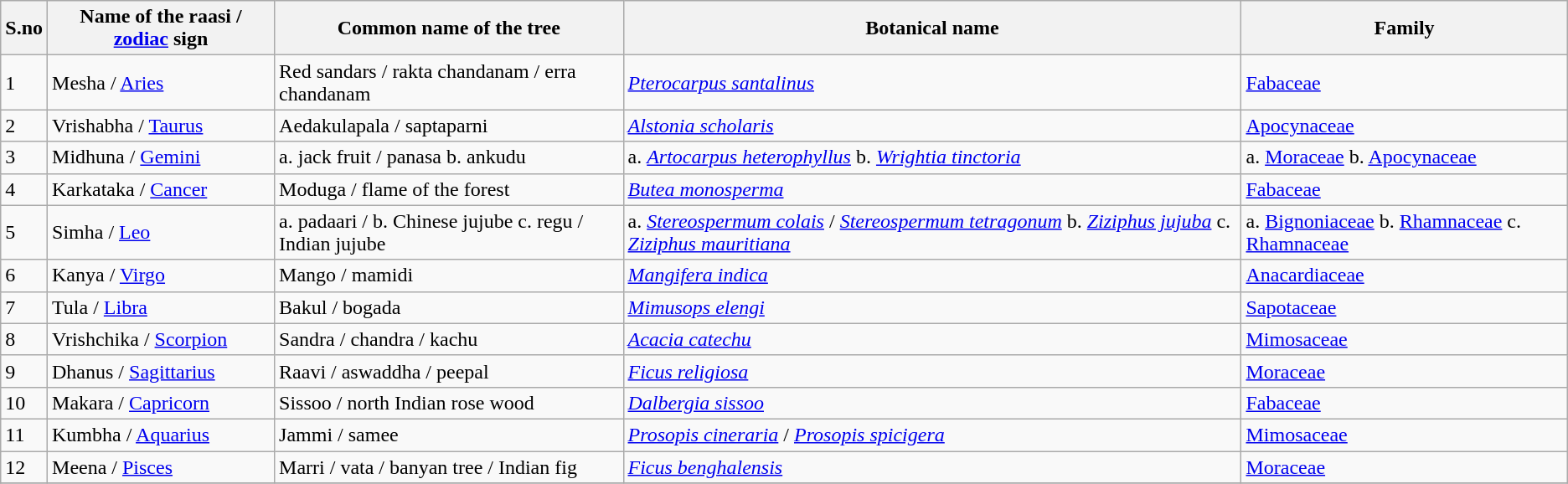<table class="wikitable sortable">
<tr>
<th>S.no</th>
<th>Name of the raasi / <a href='#'>zodiac</a> sign</th>
<th>Common name of the tree</th>
<th>Botanical name</th>
<th>Family</th>
</tr>
<tr>
<td>1</td>
<td>Mesha / <a href='#'>Aries</a></td>
<td>Red sandars / rakta chandanam / erra chandanam</td>
<td><em><a href='#'>Pterocarpus santalinus</a></em></td>
<td><a href='#'>Fabaceae</a></td>
</tr>
<tr>
<td>2</td>
<td>Vrishabha / <a href='#'>Taurus</a></td>
<td>Aedakulapala / saptaparni</td>
<td><em><a href='#'>Alstonia scholaris</a></em></td>
<td><a href='#'>Apocynaceae</a></td>
</tr>
<tr>
<td>3</td>
<td>Midhuna / <a href='#'>Gemini</a></td>
<td>a. jack fruit / panasa b. ankudu</td>
<td>a. <em><a href='#'>Artocarpus heterophyllus</a></em> b. <em><a href='#'>Wrightia tinctoria</a></em></td>
<td>a. <a href='#'>Moraceae</a> b. <a href='#'>Apocynaceae</a></td>
</tr>
<tr>
<td>4</td>
<td>Karkataka / <a href='#'>Cancer</a></td>
<td>Moduga / flame of the forest</td>
<td><em><a href='#'>Butea monosperma</a></em></td>
<td><a href='#'>Fabaceae</a></td>
</tr>
<tr>
<td>5</td>
<td>Simha / <a href='#'>Leo</a></td>
<td>a. padaari / b. Chinese jujube c. regu / Indian jujube</td>
<td>a. <em><a href='#'>Stereospermum colais</a></em> / <em><a href='#'>Stereospermum tetragonum</a></em> b. <em><a href='#'>Ziziphus jujuba</a></em> c. <em><a href='#'>Ziziphus mauritiana</a></em></td>
<td>a. <a href='#'>Bignoniaceae</a> b. <a href='#'>Rhamnaceae</a> c. <a href='#'>Rhamnaceae</a></td>
</tr>
<tr>
<td>6</td>
<td>Kanya / <a href='#'>Virgo</a></td>
<td>Mango / mamidi</td>
<td><em><a href='#'>Mangifera indica</a></em></td>
<td><a href='#'>Anacardiaceae</a></td>
</tr>
<tr>
<td>7</td>
<td>Tula / <a href='#'>Libra</a></td>
<td>Bakul / bogada</td>
<td><em><a href='#'>Mimusops elengi</a></em></td>
<td><a href='#'>Sapotaceae</a></td>
</tr>
<tr>
<td>8</td>
<td>Vrishchika / <a href='#'>Scorpion</a></td>
<td>Sandra / chandra / kachu</td>
<td><em><a href='#'>Acacia catechu</a></em></td>
<td><a href='#'>Mimosaceae</a></td>
</tr>
<tr>
<td>9</td>
<td>Dhanus / <a href='#'>Sagittarius</a></td>
<td>Raavi / aswaddha / peepal</td>
<td><em><a href='#'>Ficus religiosa</a></em></td>
<td><a href='#'>Moraceae</a></td>
</tr>
<tr>
<td>10</td>
<td>Makara / <a href='#'>Capricorn</a></td>
<td>Sissoo / north Indian rose wood</td>
<td><em><a href='#'>Dalbergia sissoo</a></em></td>
<td><a href='#'>Fabaceae</a></td>
</tr>
<tr>
<td>11</td>
<td>Kumbha / <a href='#'>Aquarius</a></td>
<td>Jammi / samee</td>
<td><em><a href='#'>Prosopis cineraria</a></em> / <em><a href='#'>Prosopis spicigera</a></em></td>
<td><a href='#'>Mimosaceae</a></td>
</tr>
<tr>
<td>12</td>
<td>Meena / <a href='#'>Pisces</a></td>
<td>Marri / vata / banyan tree / Indian fig</td>
<td><em><a href='#'>Ficus benghalensis</a></em></td>
<td><a href='#'>Moraceae</a></td>
</tr>
<tr>
</tr>
</table>
